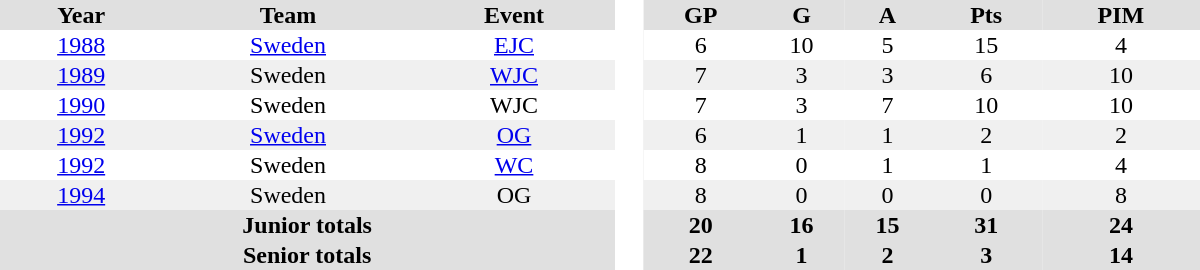<table border="0" cellpadding="1" cellspacing="0" style="text-align:center; width:50em">
<tr ALIGN="center" bgcolor="#e0e0e0">
<th>Year</th>
<th>Team</th>
<th>Event</th>
<th rowspan="99" bgcolor="#ffffff"> </th>
<th>GP</th>
<th>G</th>
<th>A</th>
<th>Pts</th>
<th>PIM</th>
</tr>
<tr>
<td><a href='#'>1988</a></td>
<td><a href='#'>Sweden</a></td>
<td><a href='#'>EJC</a></td>
<td>6</td>
<td>10</td>
<td>5</td>
<td>15</td>
<td>4</td>
</tr>
<tr bgcolor="#f0f0f0">
<td><a href='#'>1989</a></td>
<td>Sweden</td>
<td><a href='#'>WJC</a></td>
<td>7</td>
<td>3</td>
<td>3</td>
<td>6</td>
<td>10</td>
</tr>
<tr>
<td><a href='#'>1990</a></td>
<td>Sweden</td>
<td>WJC</td>
<td>7</td>
<td>3</td>
<td>7</td>
<td>10</td>
<td>10</td>
</tr>
<tr bgcolor="#f0f0f0">
<td><a href='#'>1992</a></td>
<td><a href='#'>Sweden</a></td>
<td><a href='#'>OG</a></td>
<td>6</td>
<td>1</td>
<td>1</td>
<td>2</td>
<td>2</td>
</tr>
<tr>
<td><a href='#'>1992</a></td>
<td>Sweden</td>
<td><a href='#'>WC</a></td>
<td>8</td>
<td>0</td>
<td>1</td>
<td>1</td>
<td>4</td>
</tr>
<tr bgcolor="#f0f0f0">
<td><a href='#'>1994</a></td>
<td>Sweden</td>
<td>OG</td>
<td>8</td>
<td>0</td>
<td>0</td>
<td>0</td>
<td>8</td>
</tr>
<tr bgcolor="#e0e0e0">
<th colspan=3>Junior totals</th>
<th>20</th>
<th>16</th>
<th>15</th>
<th>31</th>
<th>24</th>
</tr>
<tr bgcolor="#e0e0e0">
<th colspan=3>Senior totals</th>
<th>22</th>
<th>1</th>
<th>2</th>
<th>3</th>
<th>14</th>
</tr>
</table>
